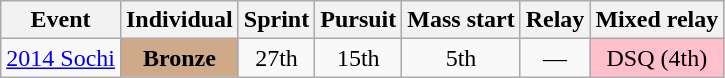<table class="wikitable" style="text-align: center;">
<tr ">
<th>Event</th>
<th>Individual</th>
<th>Sprint</th>
<th>Pursuit</th>
<th>Mass start</th>
<th>Relay</th>
<th>Mixed relay</th>
</tr>
<tr>
<td align=left> <a href='#'>2014 Sochi</a></td>
<td align=center bgcolor="#CFAA88"><strong>Bronze</strong></td>
<td>27th</td>
<td>15th</td>
<td>5th</td>
<td>—</td>
<td style="background:pink;">DSQ (4th)</td>
</tr>
</table>
